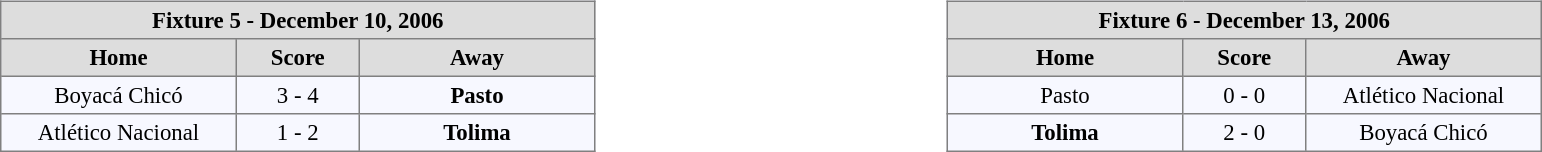<table width=100%>
<tr>
<td valign=top width=50% align=left><br><table align=center bgcolor="#f7f8ff" cellpadding="3" cellspacing="0" border="1" style="font-size: 95%; border: gray solid 1px; border-collapse: collapse;">
<tr align=center bgcolor=#DDDDDD style="color:black;">
<th colspan=3 align=center>Fixture 5 - December 10, 2006</th>
</tr>
<tr align=center bgcolor=#DDDDDD style="color:black;">
<th width="150">Home</th>
<th width="75">Score</th>
<th width="150">Away</th>
</tr>
<tr align=center>
<td>Boyacá Chicó</td>
<td>3 - 4</td>
<td><strong>Pasto</strong></td>
</tr>
<tr align=center>
<td>Atlético Nacional</td>
<td>1 - 2</td>
<td><strong>Tolima</strong></td>
</tr>
</table>
</td>
<td valign=top width=50% align=left><br><table align=center bgcolor="#f7f8ff" cellpadding="3" cellspacing="0" border="1" style="font-size: 95%; border: gray solid 1px; border-collapse: collapse;">
<tr align=center bgcolor=#DDDDDD style="color:black;">
<th colspan=3 align=center>Fixture 6 - December 13, 2006</th>
</tr>
<tr align=center bgcolor=#DDDDDD style="color:black;">
<th width="150">Home</th>
<th width="75">Score</th>
<th width="150">Away</th>
</tr>
<tr align=center>
<td>Pasto</td>
<td>0 - 0</td>
<td>Atlético Nacional</td>
</tr>
<tr align=center>
<td><strong>Tolima</strong></td>
<td>2 - 0</td>
<td>Boyacá Chicó</td>
</tr>
</table>
</td>
</tr>
</table>
